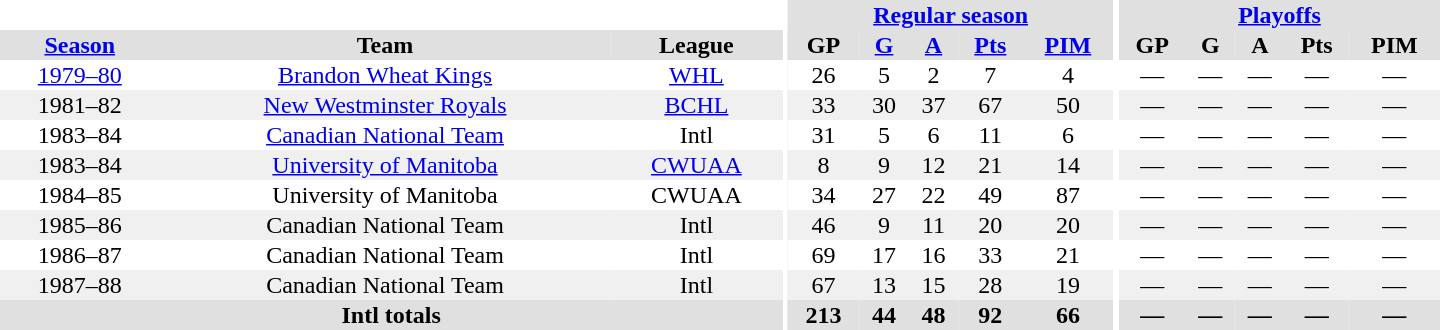<table border="0" cellpadding="1" cellspacing="0" style="text-align:center; width:60em">
<tr bgcolor="#e0e0e0">
<th colspan="3" bgcolor="#ffffff"></th>
<th rowspan="99" bgcolor="#ffffff"></th>
<th colspan="5"><a href='#'>Regular season</a></th>
<th rowspan="99" bgcolor="#ffffff"></th>
<th colspan="5"><a href='#'>Playoffs</a></th>
</tr>
<tr bgcolor="#e0e0e0">
<th><a href='#'>Season</a></th>
<th>Team</th>
<th>League</th>
<th>GP</th>
<th><a href='#'>G</a></th>
<th><a href='#'>A</a></th>
<th><a href='#'>Pts</a></th>
<th><a href='#'>PIM</a></th>
<th>GP</th>
<th>G</th>
<th>A</th>
<th>Pts</th>
<th>PIM</th>
</tr>
<tr>
<td><a href='#'>1979–80</a></td>
<td><a href='#'>Brandon Wheat Kings</a></td>
<td><a href='#'>WHL</a></td>
<td>26</td>
<td>5</td>
<td>2</td>
<td>7</td>
<td>4</td>
<td>—</td>
<td>—</td>
<td>—</td>
<td>—</td>
<td>—</td>
</tr>
<tr bgcolor="#f0f0f0">
<td>1981–82</td>
<td><a href='#'>New Westminster Royals</a></td>
<td><a href='#'>BCHL</a></td>
<td>33</td>
<td>30</td>
<td>37</td>
<td>67</td>
<td>50</td>
<td>—</td>
<td>—</td>
<td>—</td>
<td>—</td>
<td>—</td>
</tr>
<tr>
<td>1983–84</td>
<td><a href='#'>Canadian National Team</a></td>
<td>Intl</td>
<td>31</td>
<td>5</td>
<td>6</td>
<td>11</td>
<td>6</td>
<td>—</td>
<td>—</td>
<td>—</td>
<td>—</td>
<td>—</td>
</tr>
<tr bgcolor="#f0f0f0">
<td>1983–84</td>
<td><a href='#'>University of Manitoba</a></td>
<td><a href='#'>CWUAA</a></td>
<td>8</td>
<td>9</td>
<td>12</td>
<td>21</td>
<td>14</td>
<td>—</td>
<td>—</td>
<td>—</td>
<td>—</td>
<td>—</td>
</tr>
<tr>
<td>1984–85</td>
<td>University of Manitoba</td>
<td>CWUAA</td>
<td>34</td>
<td>27</td>
<td>22</td>
<td>49</td>
<td>87</td>
<td>—</td>
<td>—</td>
<td>—</td>
<td>—</td>
<td>—</td>
</tr>
<tr bgcolor="#f0f0f0">
<td>1985–86</td>
<td>Canadian National Team</td>
<td>Intl</td>
<td>46</td>
<td>9</td>
<td>11</td>
<td>20</td>
<td>20</td>
<td>—</td>
<td>—</td>
<td>—</td>
<td>—</td>
<td>—</td>
</tr>
<tr>
<td>1986–87</td>
<td>Canadian National Team</td>
<td>Intl</td>
<td>69</td>
<td>17</td>
<td>16</td>
<td>33</td>
<td>21</td>
<td>—</td>
<td>—</td>
<td>—</td>
<td>—</td>
<td>—</td>
</tr>
<tr bgcolor="#f0f0f0">
<td>1987–88</td>
<td>Canadian National Team</td>
<td>Intl</td>
<td>67</td>
<td>13</td>
<td>15</td>
<td>28</td>
<td>19</td>
<td>—</td>
<td>—</td>
<td>—</td>
<td>—</td>
<td>—</td>
</tr>
<tr bgcolor="#e0e0e0">
<th colspan="3">Intl totals</th>
<th>213</th>
<th>44</th>
<th>48</th>
<th>92</th>
<th>66</th>
<th>—</th>
<th>—</th>
<th>—</th>
<th>—</th>
<th>—</th>
</tr>
</table>
